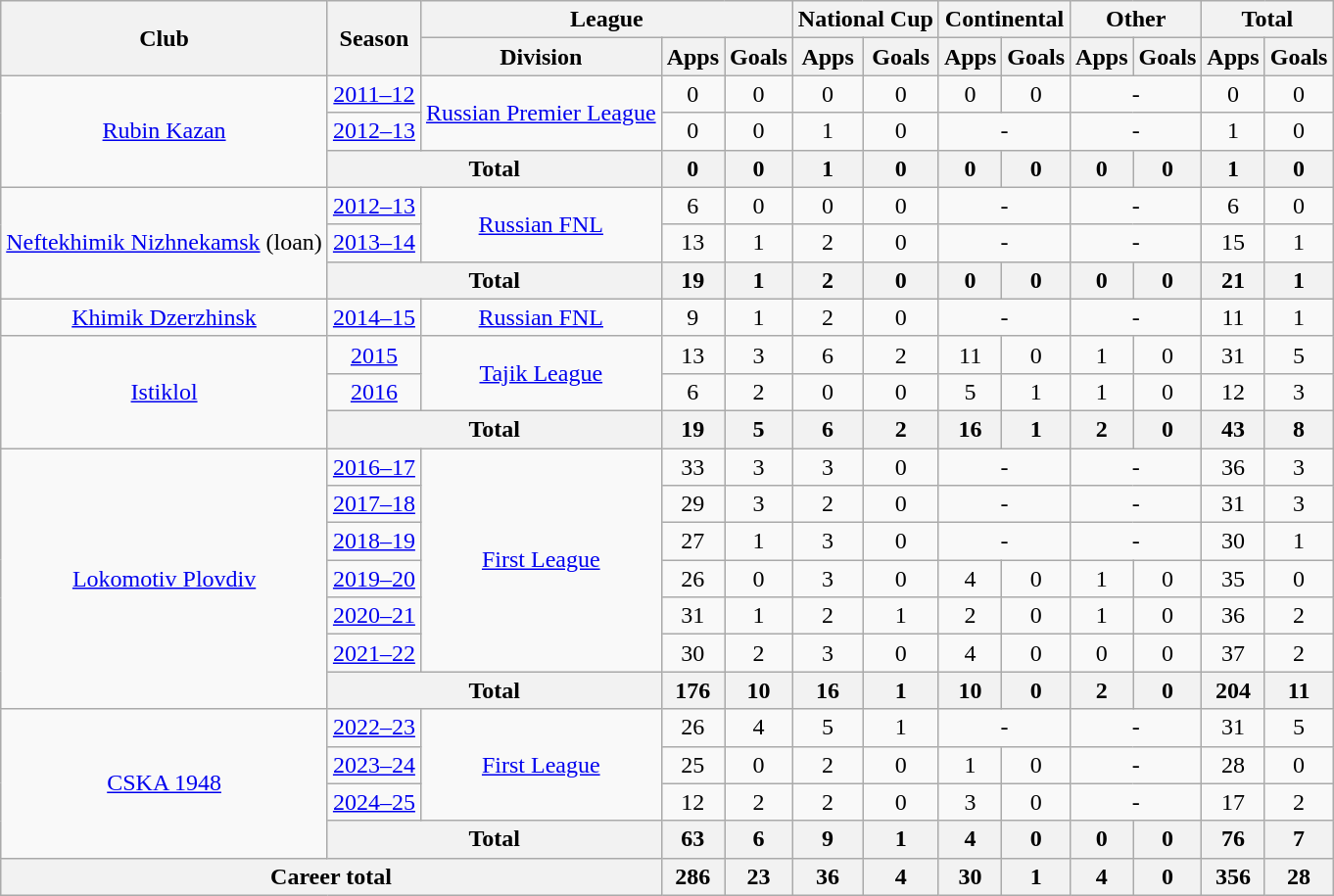<table class="wikitable" style="text-align: center;">
<tr>
<th rowspan="2">Club</th>
<th rowspan="2">Season</th>
<th colspan="3">League</th>
<th colspan="2">National Cup</th>
<th colspan="2">Continental</th>
<th colspan="2">Other</th>
<th colspan="2">Total</th>
</tr>
<tr>
<th>Division</th>
<th>Apps</th>
<th>Goals</th>
<th>Apps</th>
<th>Goals</th>
<th>Apps</th>
<th>Goals</th>
<th>Apps</th>
<th>Goals</th>
<th>Apps</th>
<th>Goals</th>
</tr>
<tr>
<td rowspan="3" valign="center"><a href='#'>Rubin Kazan</a></td>
<td><a href='#'>2011–12</a></td>
<td rowspan="2" valign="center"><a href='#'>Russian Premier League</a></td>
<td>0</td>
<td>0</td>
<td>0</td>
<td>0</td>
<td>0</td>
<td>0</td>
<td colspan="2">-</td>
<td>0</td>
<td>0</td>
</tr>
<tr>
<td><a href='#'>2012–13</a></td>
<td>0</td>
<td>0</td>
<td>1</td>
<td>0</td>
<td colspan="2">-</td>
<td colspan="2">-</td>
<td>1</td>
<td>0</td>
</tr>
<tr>
<th colspan="2">Total</th>
<th>0</th>
<th>0</th>
<th>1</th>
<th>0</th>
<th>0</th>
<th>0</th>
<th>0</th>
<th>0</th>
<th>1</th>
<th>0</th>
</tr>
<tr>
<td rowspan="3" valign="center"><a href='#'>Neftekhimik Nizhnekamsk</a> (loan)</td>
<td><a href='#'>2012–13</a></td>
<td rowspan="2" valign="center"><a href='#'>Russian FNL</a></td>
<td>6</td>
<td>0</td>
<td>0</td>
<td>0</td>
<td colspan="2">-</td>
<td colspan="2">-</td>
<td>6</td>
<td>0</td>
</tr>
<tr>
<td><a href='#'>2013–14</a></td>
<td>13</td>
<td>1</td>
<td>2</td>
<td>0</td>
<td colspan="2">-</td>
<td colspan="2">-</td>
<td>15</td>
<td>1</td>
</tr>
<tr>
<th colspan="2">Total</th>
<th>19</th>
<th>1</th>
<th>2</th>
<th>0</th>
<th>0</th>
<th>0</th>
<th>0</th>
<th>0</th>
<th>21</th>
<th>1</th>
</tr>
<tr>
<td rowspan="1" valign="center"><a href='#'>Khimik Dzerzhinsk</a></td>
<td><a href='#'>2014–15</a></td>
<td rowspan="1" valign="center"><a href='#'>Russian FNL</a></td>
<td>9</td>
<td>1</td>
<td>2</td>
<td>0</td>
<td colspan="2">-</td>
<td colspan="2">-</td>
<td>11</td>
<td>1</td>
</tr>
<tr>
<td rowspan="3" valign="center"><a href='#'>Istiklol</a></td>
<td><a href='#'>2015</a></td>
<td rowspan="2" valign="center"><a href='#'>Tajik League</a></td>
<td>13</td>
<td>3</td>
<td>6</td>
<td>2</td>
<td>11</td>
<td>0</td>
<td>1</td>
<td>0</td>
<td>31</td>
<td>5</td>
</tr>
<tr>
<td><a href='#'>2016</a></td>
<td>6</td>
<td>2</td>
<td>0</td>
<td>0</td>
<td>5</td>
<td>1</td>
<td>1</td>
<td>0</td>
<td>12</td>
<td>3</td>
</tr>
<tr>
<th colspan="2">Total</th>
<th>19</th>
<th>5</th>
<th>6</th>
<th>2</th>
<th>16</th>
<th>1</th>
<th>2</th>
<th>0</th>
<th>43</th>
<th>8</th>
</tr>
<tr>
<td rowspan="7" valign="center"><a href='#'>Lokomotiv Plovdiv</a></td>
<td><a href='#'>2016–17</a></td>
<td rowspan="6" valign="center"><a href='#'>First League</a></td>
<td>33</td>
<td>3</td>
<td>3</td>
<td>0</td>
<td colspan="2">-</td>
<td colspan="2">-</td>
<td>36</td>
<td>3</td>
</tr>
<tr>
<td><a href='#'>2017–18</a></td>
<td>29</td>
<td>3</td>
<td>2</td>
<td>0</td>
<td colspan="2">-</td>
<td colspan="2">-</td>
<td>31</td>
<td>3</td>
</tr>
<tr>
<td><a href='#'>2018–19</a></td>
<td>27</td>
<td>1</td>
<td>3</td>
<td>0</td>
<td colspan="2">-</td>
<td colspan="2">-</td>
<td>30</td>
<td>1</td>
</tr>
<tr>
<td><a href='#'>2019–20</a></td>
<td>26</td>
<td>0</td>
<td>3</td>
<td>0</td>
<td>4</td>
<td>0</td>
<td>1</td>
<td>0</td>
<td>35</td>
<td>0</td>
</tr>
<tr>
<td><a href='#'>2020–21</a></td>
<td>31</td>
<td>1</td>
<td>2</td>
<td>1</td>
<td>2</td>
<td>0</td>
<td>1</td>
<td>0</td>
<td>36</td>
<td>2</td>
</tr>
<tr>
<td><a href='#'>2021–22</a></td>
<td>30</td>
<td>2</td>
<td>3</td>
<td>0</td>
<td>4</td>
<td>0</td>
<td>0</td>
<td>0</td>
<td>37</td>
<td>2</td>
</tr>
<tr>
<th colspan="2">Total</th>
<th>176</th>
<th>10</th>
<th>16</th>
<th>1</th>
<th>10</th>
<th>0</th>
<th>2</th>
<th>0</th>
<th>204</th>
<th>11</th>
</tr>
<tr>
<td rowspan="4" valign="center"><a href='#'>CSKA 1948</a></td>
<td><a href='#'>2022–23</a></td>
<td rowspan="3" valign="center"><a href='#'>First League</a></td>
<td>26</td>
<td>4</td>
<td>5</td>
<td>1</td>
<td colspan="2">-</td>
<td colspan="2">-</td>
<td>31</td>
<td>5</td>
</tr>
<tr>
<td><a href='#'>2023–24</a></td>
<td>25</td>
<td>0</td>
<td>2</td>
<td>0</td>
<td>1</td>
<td>0</td>
<td colspan="2">-</td>
<td>28</td>
<td>0</td>
</tr>
<tr>
<td><a href='#'>2024–25</a></td>
<td>12</td>
<td>2</td>
<td>2</td>
<td>0</td>
<td>3</td>
<td>0</td>
<td colspan="2">-</td>
<td>17</td>
<td>2</td>
</tr>
<tr>
<th colspan="2">Total</th>
<th>63</th>
<th>6</th>
<th>9</th>
<th>1</th>
<th>4</th>
<th>0</th>
<th>0</th>
<th>0</th>
<th>76</th>
<th>7</th>
</tr>
<tr>
<th colspan="3">Career total</th>
<th>286</th>
<th>23</th>
<th>36</th>
<th>4</th>
<th>30</th>
<th>1</th>
<th>4</th>
<th>0</th>
<th>356</th>
<th>28</th>
</tr>
</table>
